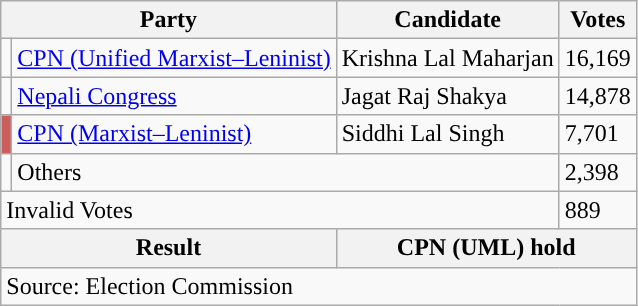<table class="wikitable">
<tr>
<th colspan="2">Party</th>
<th>Candidate</th>
<th>Votes</th>
</tr>
<tr>
<td style="background-color:"></td>
<td><a href='#'>CPN (Unified Marxist–Leninist)</a></td>
<td>Krishna Lal Maharjan</td>
<td>16,169</td>
</tr>
<tr>
<td style="background-color:"></td>
<td><a href='#'>Nepali Congress</a></td>
<td>Jagat Raj Shakya</td>
<td>14,878</td>
</tr>
<tr>
<td style="background-color:indianred"></td>
<td><a href='#'>CPN (Marxist–Leninist)</a></td>
<td>Siddhi Lal Singh</td>
<td>7,701</td>
</tr>
<tr>
<td></td>
<td colspan="2">Others</td>
<td>2,398</td>
</tr>
<tr>
<td colspan="3">Invalid Votes</td>
<td>889</td>
</tr>
<tr>
<th colspan="2">Result</th>
<th colspan="2">CPN (UML) hold</th>
</tr>
<tr>
<td colspan="4">Source: Election Commission</td>
</tr>
</table>
